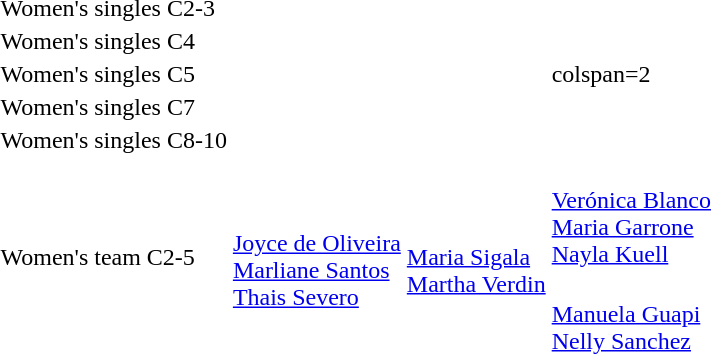<table>
<tr>
<td rowspan=2>Women's singles C2-3<br></td>
<td rowspan=2></td>
<td rowspan=2></td>
<td></td>
</tr>
<tr>
<td></td>
</tr>
<tr>
<td rowspan=2>Women's singles C4<br></td>
<td rowspan=2></td>
<td rowspan=2></td>
<td></td>
</tr>
<tr>
<td></td>
</tr>
<tr>
<td>Women's singles C5<br></td>
<td></td>
<td></td>
<td>colspan=2 </td>
</tr>
<tr>
<td>Women's singles C7<br></td>
<td></td>
<td></td>
<td></td>
</tr>
<tr>
<td rowspan=2>Women's singles C8-10<br></td>
<td rowspan=2></td>
<td rowspan=2></td>
<td></td>
</tr>
<tr>
<td></td>
</tr>
<tr>
<td rowspan=2>Women's team C2-5<br></td>
<td rowspan=2><br><a href='#'>Joyce de Oliveira</a><br><a href='#'>Marliane Santos</a><br><a href='#'>Thais Severo</a></td>
<td rowspan=2><br><a href='#'>Maria Sigala</a><br><a href='#'>Martha Verdin</a></td>
<td><br><a href='#'>Verónica Blanco</a><br><a href='#'>Maria Garrone</a><br><a href='#'>Nayla Kuell</a></td>
</tr>
<tr>
<td><br><a href='#'>Manuela Guapi</a><br><a href='#'>Nelly Sanchez</a></td>
</tr>
</table>
